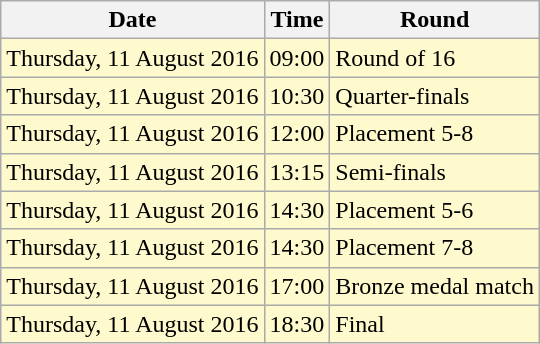<table class="wikitable">
<tr>
<th>Date</th>
<th>Time</th>
<th>Round</th>
</tr>
<tr>
<td style=background:lemonchiffon>Thursday, 11 August 2016</td>
<td style=background:lemonchiffon>09:00</td>
<td style=background:lemonchiffon>Round of 16</td>
</tr>
<tr>
<td style=background:lemonchiffon>Thursday, 11 August 2016</td>
<td style=background:lemonchiffon>10:30</td>
<td style=background:lemonchiffon>Quarter-finals</td>
</tr>
<tr>
<td style=background:lemonchiffon>Thursday, 11 August 2016</td>
<td style=background:lemonchiffon>12:00</td>
<td style=background:lemonchiffon>Placement 5-8</td>
</tr>
<tr>
<td style=background:lemonchiffon>Thursday, 11 August 2016</td>
<td style=background:lemonchiffon>13:15</td>
<td style=background:lemonchiffon>Semi-finals</td>
</tr>
<tr>
<td style=background:lemonchiffon>Thursday, 11 August 2016</td>
<td style=background:lemonchiffon>14:30</td>
<td style=background:lemonchiffon>Placement 5-6</td>
</tr>
<tr>
<td style=background:lemonchiffon>Thursday, 11 August 2016</td>
<td style=background:lemonchiffon>14:30</td>
<td style=background:lemonchiffon>Placement 7-8</td>
</tr>
<tr>
<td style=background:lemonchiffon>Thursday, 11 August 2016</td>
<td style=background:lemonchiffon>17:00</td>
<td style=background:lemonchiffon>Bronze medal match</td>
</tr>
<tr>
<td style=background:lemonchiffon>Thursday, 11 August 2016</td>
<td style=background:lemonchiffon>18:30</td>
<td style=background:lemonchiffon>Final</td>
</tr>
</table>
